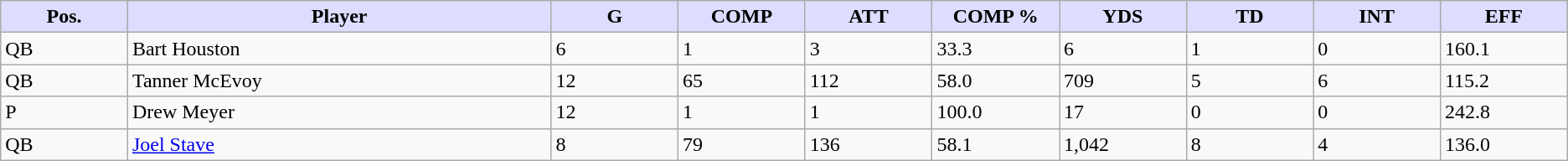<table class="wikitable sortable">
<tr>
<th style="background:#ddf; width:6%;">Pos.</th>
<th style="background:#ddf; width:20%;">Player</th>
<th style="background:#ddf; width:6%;">G</th>
<th style="background:#ddf; width:6%;">COMP</th>
<th style="background:#ddf; width:6%;">ATT</th>
<th style="background:#ddf; width:6%;">COMP %</th>
<th style="background:#ddf; width:6%;">YDS</th>
<th style="background:#ddf; width:6%;">TD</th>
<th style="background:#ddf; width:6%;">INT</th>
<th style="background:#ddf; width:6%;">EFF</th>
</tr>
<tr>
<td>QB</td>
<td>Bart Houston</td>
<td>6</td>
<td>1</td>
<td>3</td>
<td>33.3</td>
<td>6</td>
<td>1</td>
<td>0</td>
<td>160.1</td>
</tr>
<tr>
<td>QB</td>
<td>Tanner McEvoy</td>
<td>12</td>
<td>65</td>
<td>112</td>
<td>58.0</td>
<td>709</td>
<td>5</td>
<td>6</td>
<td>115.2</td>
</tr>
<tr>
<td>P</td>
<td>Drew Meyer</td>
<td>12</td>
<td>1</td>
<td>1</td>
<td>100.0</td>
<td>17</td>
<td>0</td>
<td>0</td>
<td>242.8</td>
</tr>
<tr>
<td>QB</td>
<td><a href='#'>Joel Stave</a></td>
<td>8</td>
<td>79</td>
<td>136</td>
<td>58.1</td>
<td>1,042</td>
<td>8</td>
<td>4</td>
<td>136.0</td>
</tr>
</table>
